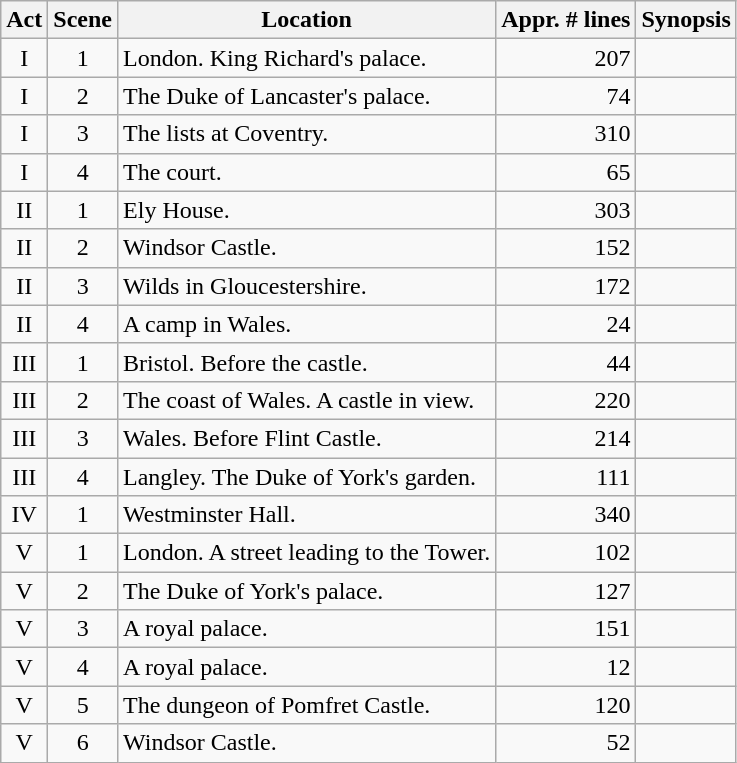<table class="wikitable">
<tr>
<th>Act</th>
<th data-sort-type="number">Scene</th>
<th>Location</th>
<th data-sort-type="number">Appr. # lines</th>
<th>Synopsis</th>
</tr>
<tr>
<td style="text-align:center;">I</td>
<td style="text-align:center;">1</td>
<td>London. King Richard's palace.</td>
<td style="text-align:right;">207</td>
<td></td>
</tr>
<tr>
<td style="text-align:center;">I</td>
<td style="text-align:center;">2</td>
<td>The Duke of Lancaster's palace.</td>
<td style="text-align:right;">74</td>
<td></td>
</tr>
<tr>
<td style="text-align:center;">I</td>
<td style="text-align:center;">3</td>
<td>The lists at Coventry.</td>
<td style="text-align:right;">310</td>
<td></td>
</tr>
<tr>
<td style="text-align:center;">I</td>
<td style="text-align:center;">4</td>
<td>The court.</td>
<td style="text-align:right;">65</td>
<td></td>
</tr>
<tr>
<td style="text-align:center;">II</td>
<td style="text-align:center;">1</td>
<td>Ely House.</td>
<td style="text-align:right;">303</td>
<td></td>
</tr>
<tr>
<td style="text-align:center;">II</td>
<td style="text-align:center;">2</td>
<td>Windsor Castle.</td>
<td style="text-align:right;">152</td>
<td></td>
</tr>
<tr>
<td style="text-align:center;">II</td>
<td style="text-align:center;">3</td>
<td>Wilds in Gloucestershire.</td>
<td style="text-align:right;">172</td>
<td></td>
</tr>
<tr>
<td style="text-align:center;">II</td>
<td style="text-align:center;">4</td>
<td>A camp in Wales.</td>
<td style="text-align:right;">24</td>
<td></td>
</tr>
<tr>
<td style="text-align:center;">III</td>
<td style="text-align:center;">1</td>
<td>Bristol. Before the castle.</td>
<td style="text-align:right;">44</td>
<td></td>
</tr>
<tr>
<td style="text-align:center;">III</td>
<td style="text-align:center;">2</td>
<td>The coast of Wales. A castle in view.</td>
<td style="text-align:right;">220</td>
<td></td>
</tr>
<tr>
<td style="text-align:center;">III</td>
<td style="text-align:center;">3</td>
<td>Wales. Before Flint Castle.</td>
<td style="text-align:right;">214</td>
<td></td>
</tr>
<tr>
<td style="text-align:center;">III</td>
<td style="text-align:center;">4</td>
<td>Langley. The Duke of York's garden.</td>
<td style="text-align:right;">111</td>
<td></td>
</tr>
<tr>
<td style="text-align:center;">IV</td>
<td style="text-align:center;">1</td>
<td>Westminster Hall.</td>
<td style="text-align:right;">340</td>
<td></td>
</tr>
<tr>
<td style="text-align:center;">V</td>
<td style="text-align:center;">1</td>
<td>London. A street leading to the Tower.</td>
<td style="text-align:right;">102</td>
<td></td>
</tr>
<tr>
<td style="text-align:center;">V</td>
<td style="text-align:center;">2</td>
<td>The Duke of York's palace.</td>
<td style="text-align:right;">127</td>
<td></td>
</tr>
<tr>
<td style="text-align:center;">V</td>
<td style="text-align:center;">3</td>
<td>A royal palace.</td>
<td style="text-align:right;">151</td>
<td></td>
</tr>
<tr>
<td style="text-align:center;">V</td>
<td style="text-align:center;">4</td>
<td>A royal palace.</td>
<td style="text-align:right;">12</td>
<td></td>
</tr>
<tr>
<td style="text-align:center;">V</td>
<td style="text-align:center;">5</td>
<td>The dungeon of Pomfret Castle.</td>
<td style="text-align:right;">120</td>
<td></td>
</tr>
<tr>
<td style="text-align:center;">V</td>
<td style="text-align:center;">6</td>
<td>Windsor Castle.</td>
<td style="text-align:right;">52</td>
<td></td>
</tr>
</table>
